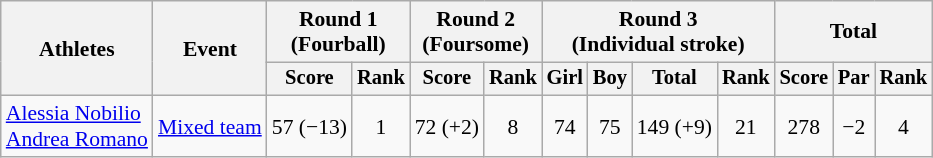<table class="wikitable" style="font-size:90%">
<tr>
<th rowspan="2">Athletes</th>
<th rowspan="2">Event</th>
<th colspan="2">Round 1<br>(Fourball)</th>
<th colspan="2">Round 2<br>(Foursome)</th>
<th colspan="4">Round 3<br>(Individual stroke)</th>
<th colspan="3">Total</th>
</tr>
<tr style="font-size:95%">
<th>Score</th>
<th>Rank</th>
<th>Score</th>
<th>Rank</th>
<th>Girl</th>
<th>Boy</th>
<th>Total</th>
<th>Rank</th>
<th>Score</th>
<th>Par</th>
<th>Rank</th>
</tr>
<tr align=center>
<td align=left><a href='#'>Alessia Nobilio</a><br><a href='#'>Andrea Romano</a></td>
<td align=left><a href='#'>Mixed team</a></td>
<td>57 (−13)</td>
<td>1</td>
<td>72 (+2)</td>
<td>8</td>
<td>74</td>
<td>75</td>
<td>149 (+9)</td>
<td>21</td>
<td>278</td>
<td>−2</td>
<td>4</td>
</tr>
</table>
